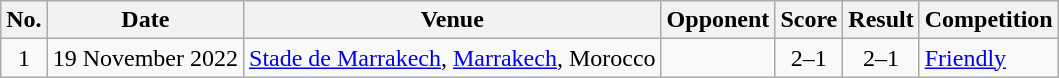<table class="wikitable sortable">
<tr>
<th scope="col">No.</th>
<th scope="col">Date</th>
<th scope="col">Venue</th>
<th scope="col">Opponent</th>
<th scope="col">Score</th>
<th scope="col">Result</th>
<th scope="col">Competition</th>
</tr>
<tr>
<td align="center">1</td>
<td>19 November 2022</td>
<td><a href='#'>Stade de Marrakech</a>, <a href='#'>Marrakech</a>, Morocco</td>
<td></td>
<td align="center">2–1</td>
<td align="center">2–1</td>
<td><a href='#'>Friendly</a></td>
</tr>
</table>
